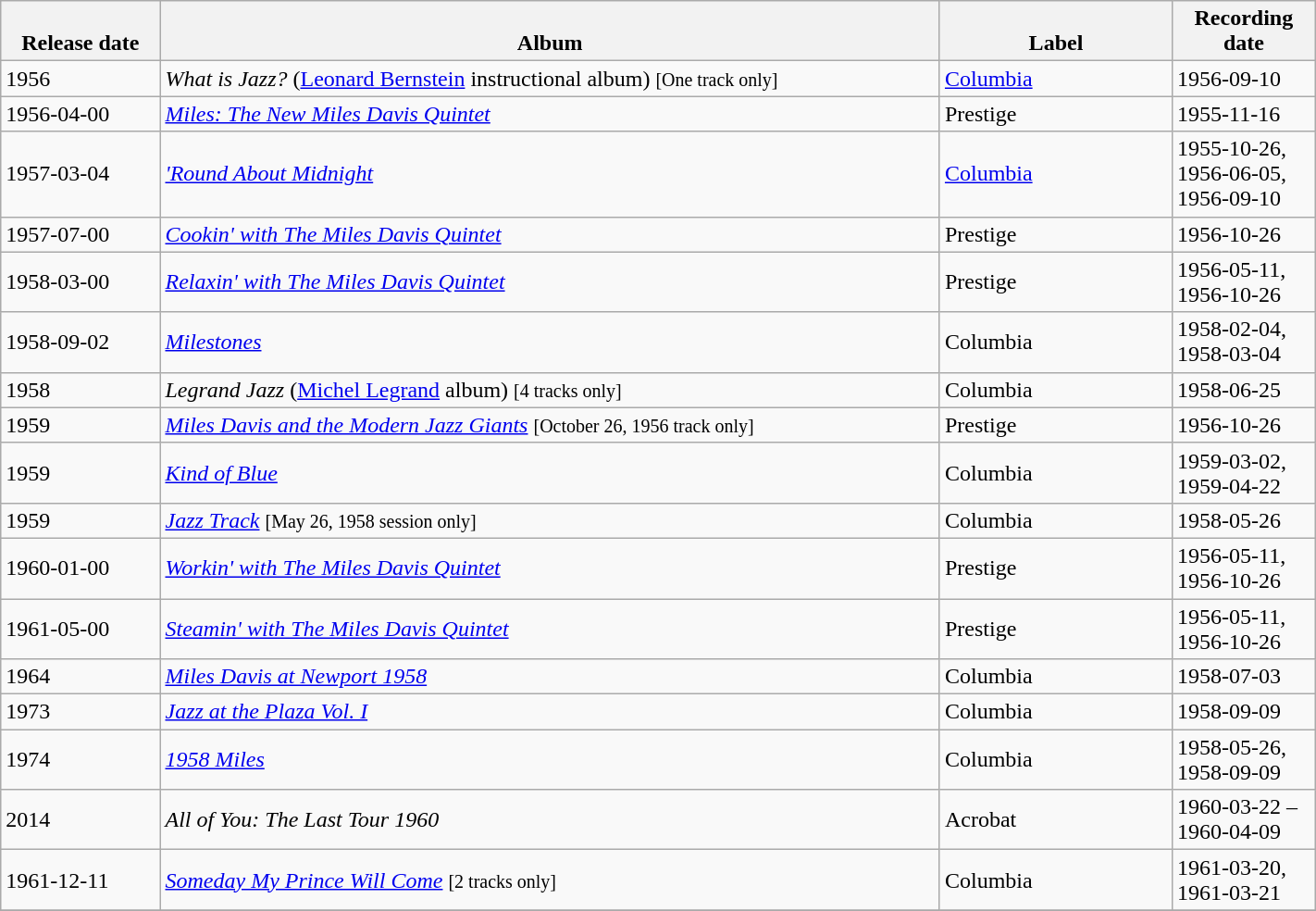<table class="wikitable sortable" style="width:75%">
<tr>
<th style="vertical-align:bottom; text-align:center; width:80px;">Release date</th>
<th style="vertical-align:bottom; text-align:center; width:420px;">Album</th>
<th style="vertical-align:bottom; text-align:center; width:120px;">Label</th>
<th style="vertical-align:bottom; text-align:center; width:60px;">Recording date</th>
</tr>
<tr>
<td>1956</td>
<td><em>What is Jazz?</em> (<a href='#'>Leonard Bernstein</a> instructional album) <small>[One track only]</small></td>
<td><a href='#'>Columbia</a></td>
<td>1956-09-10</td>
</tr>
<tr>
<td>1956-04-00</td>
<td><em><a href='#'>Miles: The New Miles Davis Quintet</a></em></td>
<td>Prestige</td>
<td>1955-11-16</td>
</tr>
<tr>
<td>1957-03-04</td>
<td><em><a href='#'>'Round About Midnight</a></em></td>
<td><a href='#'>Columbia</a></td>
<td>1955-10-26, 1956-06-05, 1956-09-10</td>
</tr>
<tr>
<td>1957-07-00</td>
<td><em><a href='#'>Cookin' with The Miles Davis Quintet</a></em></td>
<td>Prestige</td>
<td>1956-10-26</td>
</tr>
<tr>
<td>1958-03-00</td>
<td><em><a href='#'>Relaxin' with The Miles Davis Quintet</a></em></td>
<td>Prestige</td>
<td>1956-05-11, 1956-10-26</td>
</tr>
<tr>
<td>1958-09-02</td>
<td><em><a href='#'>Milestones</a></em></td>
<td>Columbia</td>
<td>1958-02-04, 1958-03-04</td>
</tr>
<tr>
<td>1958</td>
<td><em>Legrand Jazz</em> (<a href='#'>Michel Legrand</a> album) <small>[4 tracks only]</small> </td>
<td>Columbia</td>
<td>1958-06-25</td>
</tr>
<tr>
<td>1959</td>
<td><em><a href='#'>Miles Davis and the Modern Jazz Giants</a></em> <small>[October 26, 1956 track only]</small> </td>
<td>Prestige</td>
<td>1956-10-26</td>
</tr>
<tr>
<td>1959</td>
<td><em><a href='#'>Kind of Blue</a></em></td>
<td>Columbia</td>
<td>1959-03-02, 1959-04-22</td>
</tr>
<tr>
<td>1959</td>
<td><em><a href='#'>Jazz Track</a></em> <small>[May 26, 1958 session only]</small></td>
<td>Columbia</td>
<td>1958-05-26</td>
</tr>
<tr>
<td>1960-01-00</td>
<td><em><a href='#'>Workin' with The Miles Davis Quintet</a></em></td>
<td>Prestige</td>
<td>1956-05-11, 1956-10-26</td>
</tr>
<tr>
<td>1961-05-00</td>
<td><em><a href='#'>Steamin' with The Miles Davis Quintet</a></em></td>
<td>Prestige</td>
<td>1956-05-11, 1956-10-26</td>
</tr>
<tr>
<td>1964</td>
<td><em><a href='#'>Miles Davis at Newport 1958</a></em></td>
<td>Columbia</td>
<td>1958-07-03</td>
</tr>
<tr>
<td>1973</td>
<td><em><a href='#'>Jazz at the Plaza Vol. I</a></em></td>
<td>Columbia</td>
<td>1958-09-09</td>
</tr>
<tr>
<td>1974</td>
<td><em><a href='#'>1958 Miles</a></em></td>
<td>Columbia</td>
<td>1958-05-26, 1958-09-09</td>
</tr>
<tr>
<td>2014</td>
<td><em>All of You: The Last Tour 1960</em></td>
<td>Acrobat</td>
<td>1960-03-22 – 1960-04-09</td>
</tr>
<tr>
<td>1961-12-11</td>
<td><em><a href='#'>Someday My Prince Will Come</a></em> <small>[2 tracks only]</small></td>
<td>Columbia</td>
<td>1961-03-20, 1961-03-21</td>
</tr>
<tr>
</tr>
</table>
